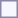<table style="border:1px solid #8888aa; background-color:#f7f8ff; padding:5px; font-size:95%; margin: 0px 12px 12px 0px;">
</table>
